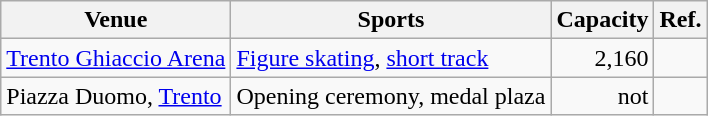<table class="wikitable">
<tr>
<th>Venue</th>
<th>Sports</th>
<th>Capacity</th>
<th>Ref.</th>
</tr>
<tr>
<td><a href='#'>Trento Ghiaccio Arena</a></td>
<td><a href='#'>Figure skating</a>, <a href='#'>short track</a></td>
<td align=right>2,160</td>
<td></td>
</tr>
<tr>
<td>Piazza Duomo, <a href='#'>Trento</a></td>
<td>Opening ceremony, medal plaza</td>
<td align=right>not</td>
<td></td>
</tr>
</table>
